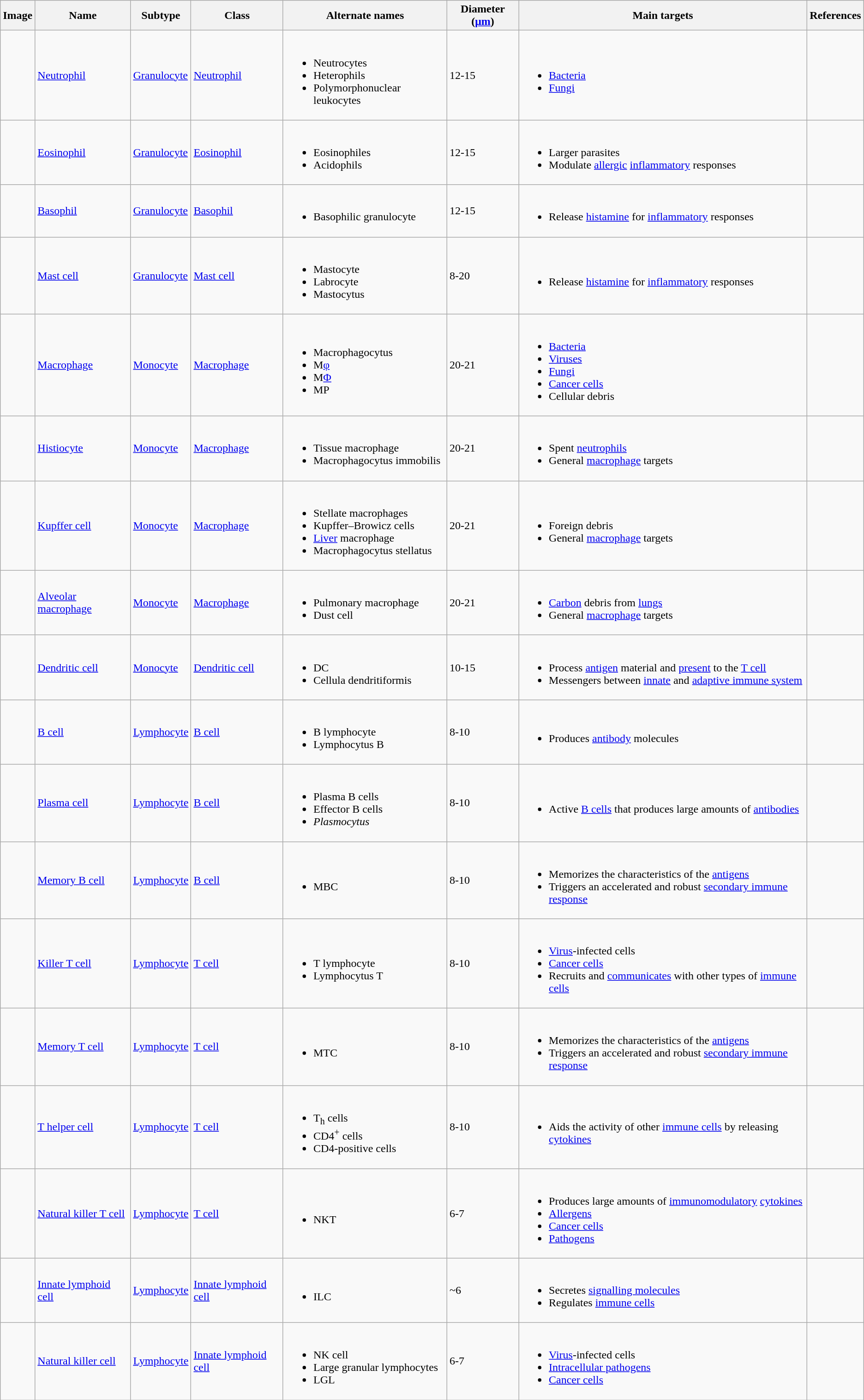<table class="wikitable sortable">
<tr>
<th>Image</th>
<th>Name</th>
<th>Subtype</th>
<th>Class</th>
<th>Alternate names</th>
<th>Diameter (<a href='#'>μm</a><strong>)</strong></th>
<th>Main targets</th>
<th>References</th>
</tr>
<tr>
<td></td>
<td><a href='#'>Neutrophil</a></td>
<td><a href='#'>Granulocyte</a></td>
<td><a href='#'>Neutrophil</a></td>
<td><br><ul><li>Neutrocytes</li><li>Heterophils</li><li>Polymorphonuclear leukocytes</li></ul></td>
<td>12-15</td>
<td><br><ul><li><a href='#'>Bacteria</a></li><li><a href='#'>Fungi</a></li></ul></td>
<td></td>
</tr>
<tr>
<td></td>
<td><a href='#'>Eosinophil</a></td>
<td><a href='#'>Granulocyte</a></td>
<td><a href='#'>Eosinophil</a></td>
<td><br><ul><li>Eosinophiles</li><li>Acidophils</li></ul></td>
<td>12-15</td>
<td><br><ul><li>Larger parasites</li><li>Modulate <a href='#'>allergic</a> <a href='#'>inflammatory</a> responses</li></ul></td>
<td></td>
</tr>
<tr>
<td></td>
<td><a href='#'>Basophil</a></td>
<td><a href='#'>Granulocyte</a></td>
<td><a href='#'>Basophil</a></td>
<td><br><ul><li>Basophilic granulocyte</li></ul></td>
<td>12-15</td>
<td><br><ul><li>Release <a href='#'>histamine</a> for <a href='#'>inflammatory</a> responses</li></ul></td>
<td></td>
</tr>
<tr>
<td></td>
<td><a href='#'>Mast cell</a></td>
<td><a href='#'>Granulocyte</a></td>
<td><a href='#'>Mast cell</a></td>
<td><br><ul><li>Mastocyte</li><li>Labrocyte</li><li>Mastocytus</li></ul></td>
<td>8-20</td>
<td><br><ul><li>Release <a href='#'>histamine</a> for <a href='#'>inflammatory</a> responses</li></ul></td>
<td></td>
</tr>
<tr>
<td></td>
<td><a href='#'>Macrophage</a></td>
<td><a href='#'>Monocyte</a></td>
<td><a href='#'>Macrophage</a></td>
<td><br><ul><li>Macrophagocytus</li><li>M<a href='#'>φ</a></li><li>M<a href='#'>Φ</a></li><li>MP</li></ul></td>
<td>20-21</td>
<td><br><ul><li><a href='#'>Bacteria</a></li><li><a href='#'>Viruses</a></li><li><a href='#'>Fungi</a></li><li><a href='#'>Cancer cells</a></li><li>Cellular debris</li></ul></td>
<td></td>
</tr>
<tr>
<td></td>
<td><a href='#'>Histiocyte</a></td>
<td><a href='#'>Monocyte</a></td>
<td><a href='#'>Macrophage</a></td>
<td><br><ul><li>Tissue macrophage</li><li>Macrophagocytus immobilis</li></ul></td>
<td>20-21</td>
<td><br><ul><li>Spent <a href='#'>neutrophils</a></li><li>General <a href='#'>macrophage</a> targets</li></ul></td>
<td></td>
</tr>
<tr>
<td></td>
<td><a href='#'>Kupffer cell</a></td>
<td><a href='#'>Monocyte</a></td>
<td><a href='#'>Macrophage</a></td>
<td><br><ul><li>Stellate macrophages</li><li>Kupffer–Browicz cells</li><li><a href='#'>Liver</a> macrophage</li><li>Macrophagocytus stellatus</li></ul></td>
<td>20-21</td>
<td><br><ul><li>Foreign debris</li><li>General <a href='#'>macrophage</a> targets</li></ul></td>
<td></td>
</tr>
<tr>
<td></td>
<td><a href='#'>Alveolar macrophage</a></td>
<td><a href='#'>Monocyte</a></td>
<td><a href='#'>Macrophage</a></td>
<td><br><ul><li>Pulmonary macrophage</li><li>Dust cell</li></ul></td>
<td>20-21</td>
<td><br><ul><li><a href='#'>Carbon</a> debris from <a href='#'>lungs</a></li><li>General <a href='#'>macrophage</a> targets</li></ul></td>
<td></td>
</tr>
<tr>
<td></td>
<td><a href='#'>Dendritic cell</a></td>
<td><a href='#'>Monocyte</a></td>
<td><a href='#'>Dendritic cell</a></td>
<td><br><ul><li>DC</li><li>Cellula dendritiformis</li></ul></td>
<td>10-15</td>
<td><br><ul><li>Process <a href='#'>antigen</a> material and <a href='#'>present</a> to the <a href='#'>T cell</a></li><li>Messengers between <a href='#'>innate</a> and <a href='#'>adaptive immune system</a></li></ul></td>
<td></td>
</tr>
<tr>
<td></td>
<td><a href='#'>B cell</a></td>
<td><a href='#'>Lymphocyte</a></td>
<td><a href='#'>B cell</a></td>
<td><br><ul><li>B lymphocyte</li><li>Lymphocytus B</li></ul></td>
<td>8-10</td>
<td><br><ul><li>Produces <a href='#'>antibody</a> molecules</li></ul></td>
<td></td>
</tr>
<tr>
<td></td>
<td><a href='#'>Plasma cell</a></td>
<td><a href='#'>Lymphocyte</a></td>
<td><a href='#'>B cell</a></td>
<td><br><ul><li>Plasma B cells</li><li>Effector B cells</li><li><em>Plasmocytus</em></li></ul></td>
<td>8-10</td>
<td><br><ul><li>Active <a href='#'>B cells</a> that produces large amounts of <a href='#'>antibodies</a></li></ul></td>
<td></td>
</tr>
<tr>
<td></td>
<td><a href='#'>Memory B cell</a></td>
<td><a href='#'>Lymphocyte</a></td>
<td><a href='#'>B cell</a></td>
<td><br><ul><li>MBC</li></ul></td>
<td>8-10</td>
<td><br><ul><li>Memorizes the characteristics of the <a href='#'>antigens</a></li><li>Triggers an accelerated and robust <a href='#'>secondary immune response</a></li></ul></td>
<td></td>
</tr>
<tr>
<td></td>
<td><a href='#'>Killer T cell</a></td>
<td><a href='#'>Lymphocyte</a></td>
<td><a href='#'>T cell</a></td>
<td><br><ul><li>T lymphocyte</li><li>Lymphocytus T</li></ul></td>
<td>8-10</td>
<td><br><ul><li><a href='#'>Virus</a>-infected cells</li><li><a href='#'>Cancer cells</a></li><li>Recruits and <a href='#'>communicates</a> with other types of <a href='#'>immune cells</a></li></ul></td>
<td></td>
</tr>
<tr>
<td></td>
<td><a href='#'>Memory T cell</a></td>
<td><a href='#'>Lymphocyte</a></td>
<td><a href='#'>T cell</a></td>
<td><br><ul><li>MTC</li></ul></td>
<td>8-10</td>
<td><br><ul><li>Memorizes the characteristics of the <a href='#'>antigens</a></li><li>Triggers an accelerated and robust <a href='#'>secondary immune response</a></li></ul></td>
<td></td>
</tr>
<tr>
<td></td>
<td><a href='#'>T helper cell</a></td>
<td><a href='#'>Lymphocyte</a></td>
<td><a href='#'>T cell</a></td>
<td><br><ul><li>T<sub>h</sub> cells</li><li>CD4<sup>+</sup> cells</li><li>CD4-positive cells</li></ul></td>
<td>8-10</td>
<td><br><ul><li>Aids the activity of other <a href='#'>immune cells</a> by releasing <a href='#'>cytokines</a></li></ul></td>
<td></td>
</tr>
<tr>
<td></td>
<td><a href='#'>Natural killer T cell</a></td>
<td><a href='#'>Lymphocyte</a></td>
<td><a href='#'>T cell</a></td>
<td><br><ul><li>NKT</li></ul></td>
<td>6-7</td>
<td><br><ul><li>Produces large amounts of <a href='#'>immunomodulatory</a> <a href='#'>cytokines</a></li><li><a href='#'>Allergens</a></li><li><a href='#'>Cancer cells</a></li><li><a href='#'>Pathogens</a></li></ul></td>
<td></td>
</tr>
<tr>
<td></td>
<td><a href='#'>Innate lymphoid cell</a></td>
<td><a href='#'>Lymphocyte</a></td>
<td><a href='#'>Innate lymphoid cell</a></td>
<td><br><ul><li>ILC</li></ul></td>
<td>~6</td>
<td><br><ul><li>Secretes <a href='#'>signalling molecules</a></li><li>Regulates <a href='#'>immune cells</a></li></ul></td>
<td></td>
</tr>
<tr>
<td></td>
<td><a href='#'>Natural killer cell</a></td>
<td><a href='#'>Lymphocyte</a></td>
<td><a href='#'>Innate lymphoid cell</a></td>
<td><br><ul><li>NK cell</li><li>Large granular lymphocytes</li><li>LGL</li></ul></td>
<td>6-7</td>
<td><br><ul><li><a href='#'>Virus</a>-infected cells</li><li><a href='#'>Intracellular pathogens</a></li><li><a href='#'>Cancer cells</a></li></ul></td>
<td></td>
</tr>
</table>
